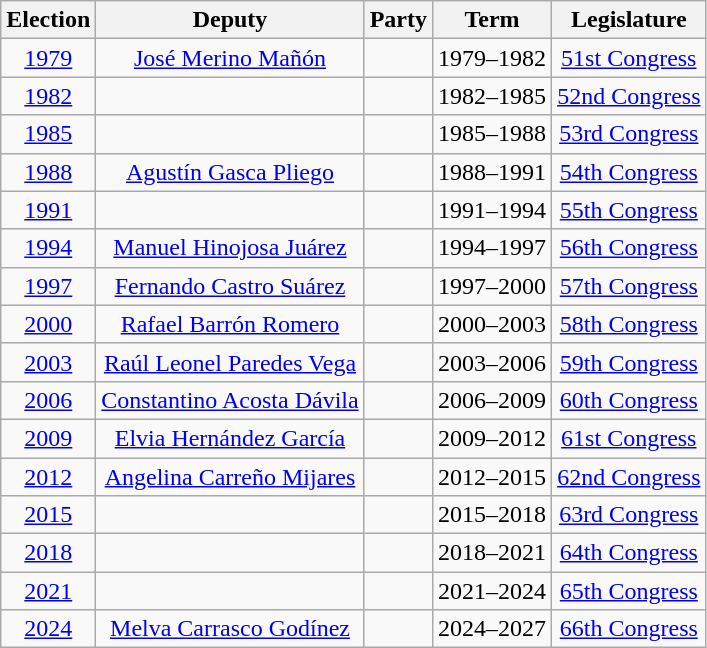<table class="wikitable sortable" style="text-align: center">
<tr>
<th>Election</th>
<th class="unsortable">Deputy</th>
<th class="unsortable">Party</th>
<th class="unsortable">Term</th>
<th class="unsortable">Legislature</th>
</tr>
<tr>
<td><a href='#'>1979</a></td>
<td><a href='#'>José Merino Mañón</a></td>
<td></td>
<td>1979–1982</td>
<td><a href='#'>51st Congress</a></td>
</tr>
<tr>
<td><a href='#'>1982</a></td>
<td></td>
<td></td>
<td>1982–1985</td>
<td><a href='#'>52nd Congress</a></td>
</tr>
<tr>
<td><a href='#'>1985</a></td>
<td></td>
<td></td>
<td>1985–1988</td>
<td><a href='#'>53rd Congress</a></td>
</tr>
<tr>
<td><a href='#'>1988</a></td>
<td><a href='#'>Agustín Gasca Pliego</a></td>
<td></td>
<td>1988–1991</td>
<td><a href='#'>54th Congress</a></td>
</tr>
<tr>
<td><a href='#'>1991</a></td>
<td></td>
<td></td>
<td>1991–1994</td>
<td><a href='#'>55th Congress</a></td>
</tr>
<tr>
<td><a href='#'>1994</a></td>
<td><a href='#'>Manuel Hinojosa Juárez</a></td>
<td></td>
<td>1994–1997</td>
<td><a href='#'>56th Congress</a></td>
</tr>
<tr>
<td><a href='#'>1997</a></td>
<td><a href='#'>Fernando Castro Suárez</a></td>
<td></td>
<td>1997–2000</td>
<td><a href='#'>57th Congress</a></td>
</tr>
<tr>
<td><a href='#'>2000</a></td>
<td><a href='#'>Rafael Barrón Romero</a></td>
<td></td>
<td>2000–2003</td>
<td><a href='#'>58th Congress</a></td>
</tr>
<tr>
<td><a href='#'>2003</a></td>
<td><a href='#'>Raúl Leonel Paredes Vega</a></td>
<td></td>
<td>2003–2006</td>
<td><a href='#'>59th Congress</a></td>
</tr>
<tr>
<td><a href='#'>2006</a></td>
<td><a href='#'>Constantino Acosta Dávila</a></td>
<td></td>
<td>2006–2009</td>
<td><a href='#'>60th Congress</a></td>
</tr>
<tr>
<td><a href='#'>2009</a></td>
<td><a href='#'>Elvia Hernández García</a></td>
<td></td>
<td>2009–2012</td>
<td><a href='#'>61st Congress</a></td>
</tr>
<tr>
<td><a href='#'>2012</a></td>
<td><a href='#'>Angelina Carreño Mijares</a></td>
<td></td>
<td>2012–2015</td>
<td><a href='#'>62nd Congress</a></td>
</tr>
<tr>
<td><a href='#'>2015</a></td>
<td></td>
<td></td>
<td>2015–2018</td>
<td><a href='#'>63rd Congress</a></td>
</tr>
<tr>
<td><a href='#'>2018</a></td>
<td></td>
<td></td>
<td>2018–2021</td>
<td><a href='#'>64th Congress</a></td>
</tr>
<tr>
<td><a href='#'>2021</a></td>
<td></td>
<td></td>
<td>2021–2024</td>
<td><a href='#'>65th Congress</a></td>
</tr>
<tr>
<td><a href='#'>2024</a></td>
<td><a href='#'>Melva Carrasco Godínez</a></td>
<td></td>
<td>2024–2027</td>
<td><a href='#'>66th Congress</a></td>
</tr>
</table>
